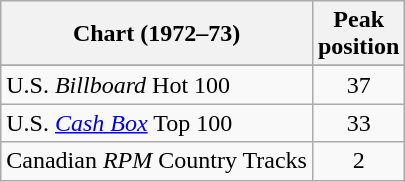<table class="wikitable sortable">
<tr>
<th align="left">Chart (1972–73)</th>
<th align="center">Peak<br>position</th>
</tr>
<tr>
</tr>
<tr>
<td>U.S. <em>Billboard</em> Hot 100</td>
<td align="center">37</td>
</tr>
<tr>
<td>U.S. <a href='#'><em>Cash Box</em></a> Top 100</td>
<td align="center">33</td>
</tr>
<tr>
<td>Canadian <em>RPM</em> Country Tracks</td>
<td align="center">2</td>
</tr>
</table>
